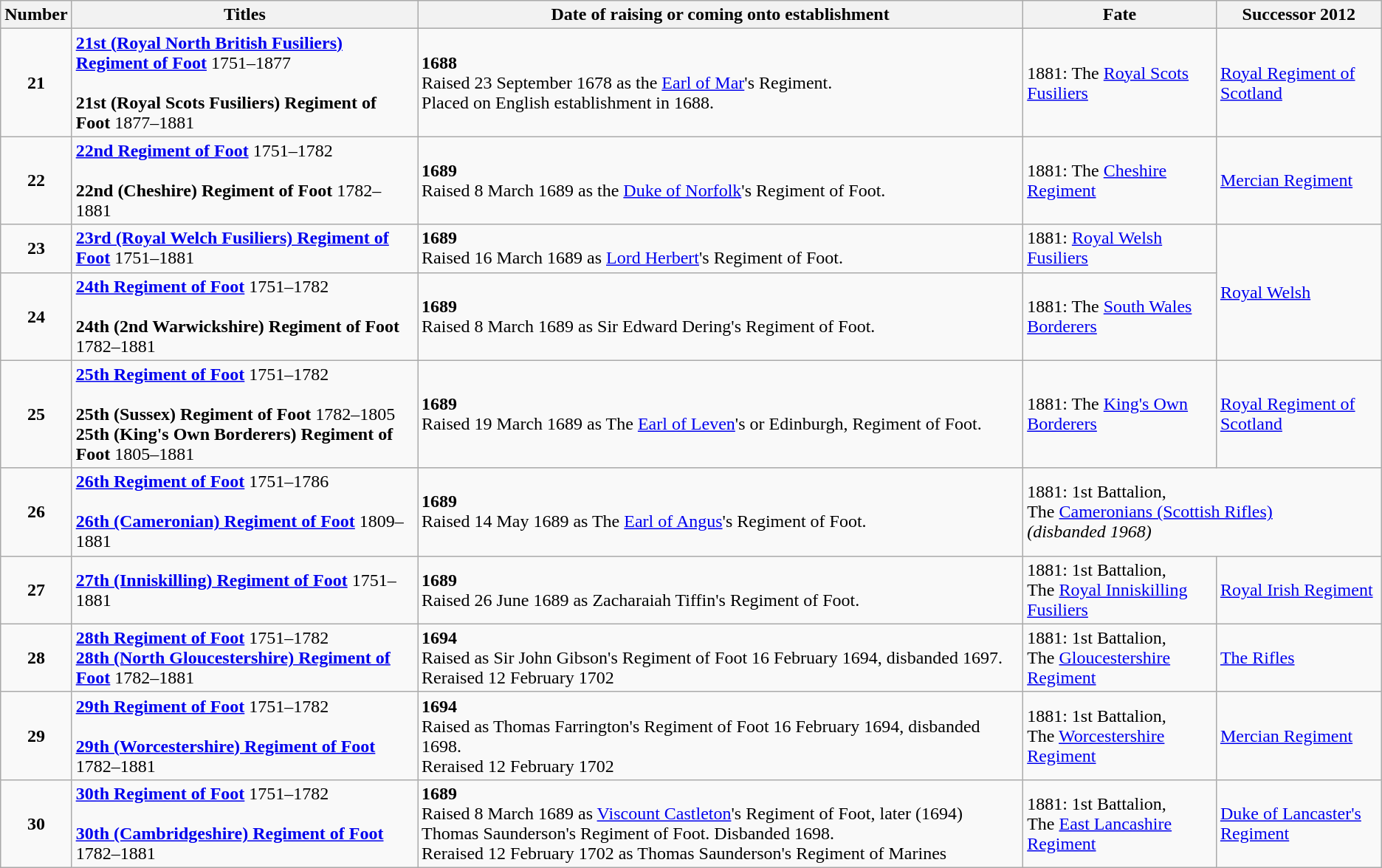<table class="wikitable">
<tr>
<th>Number</th>
<th>Titles</th>
<th>Date of raising or coming onto establishment</th>
<th>Fate</th>
<th>Successor 2012</th>
</tr>
<tr>
<td align=center valign=middle><strong>21</strong></td>
<td><strong><a href='#'>21st (Royal North British Fusiliers) Regiment of Foot</a></strong> 1751–1877<br><br><strong>21st (Royal Scots Fusiliers) Regiment of Foot</strong> 1877–1881</td>
<td><strong>1688</strong><br>Raised 23 September 1678 as the <a href='#'>Earl of Mar</a>'s Regiment.<br> Placed on English establishment in 1688.</td>
<td>1881: The <a href='#'>Royal Scots Fusiliers</a></td>
<td><a href='#'>Royal Regiment of Scotland</a></td>
</tr>
<tr>
<td align=center valign=middle><strong>22</strong></td>
<td><strong><a href='#'>22nd Regiment of Foot</a></strong> 1751–1782<br><br><strong>22nd (Cheshire) Regiment of Foot</strong> 1782–1881</td>
<td><strong>1689</strong><br>Raised 8 March 1689 as the <a href='#'>Duke of Norfolk</a>'s Regiment of Foot.</td>
<td>1881: The <a href='#'>Cheshire Regiment</a></td>
<td><a href='#'>Mercian Regiment</a></td>
</tr>
<tr>
<td align=center valign=middle><strong>23</strong></td>
<td><strong><a href='#'>23rd (Royal Welch Fusiliers) Regiment of Foot</a></strong> 1751–1881</td>
<td><strong>1689</strong><br>Raised 16 March 1689 as <a href='#'>Lord Herbert</a>'s Regiment of Foot.</td>
<td>1881: <a href='#'>Royal Welsh Fusiliers</a></td>
<td rowspan=2><a href='#'>Royal Welsh</a></td>
</tr>
<tr>
<td align=center valign=middle><strong>24</strong></td>
<td><strong><a href='#'>24th Regiment of Foot</a></strong> 1751–1782<br><br><strong>24th (2nd Warwickshire) Regiment of Foot</strong> 1782–1881</td>
<td><strong>1689</strong><br>Raised 8 March 1689 as Sir Edward Dering's Regiment of Foot.</td>
<td>1881: The <a href='#'>South Wales Borderers</a></td>
</tr>
<tr>
<td align=center valign=middle><strong>25</strong></td>
<td><strong><a href='#'>25th Regiment of Foot</a></strong> 1751–1782<br><br><strong>25th (Sussex) Regiment of Foot</strong> 1782–1805<br>
<strong>25th (King's Own Borderers) Regiment of Foot</strong> 1805–1881</td>
<td><strong>1689</strong><br>Raised 19 March 1689 as The <a href='#'>Earl of Leven</a>'s or Edinburgh, Regiment of Foot.</td>
<td>1881: The <a href='#'>King's Own Borderers</a></td>
<td><a href='#'>Royal Regiment of Scotland</a></td>
</tr>
<tr>
<td align=center valign=middle><strong>26</strong></td>
<td><strong><a href='#'>26th Regiment of Foot</a></strong> 1751–1786<br><br><strong><a href='#'>26th (Cameronian) Regiment of Foot</a></strong> 1809–1881</td>
<td><strong>1689</strong><br>Raised 14 May 1689 as The <a href='#'>Earl of Angus</a>'s Regiment of Foot.</td>
<td colspan=2>1881: 1st Battalion,<br> The <a href='#'>Cameronians (Scottish Rifles)</a><br><em>(disbanded 1968)</em></td>
</tr>
<tr>
<td align=center valign=middle><strong>27</strong></td>
<td><strong><a href='#'>27th (Inniskilling) Regiment of Foot</a></strong> 1751–1881</td>
<td><strong>1689</strong><br>Raised 26 June 1689 as Zacharaiah Tiffin's Regiment of Foot.</td>
<td>1881: 1st Battalion,<br> The <a href='#'>Royal Inniskilling Fusiliers</a></td>
<td><a href='#'>Royal Irish Regiment</a></td>
</tr>
<tr>
<td align=center valign=middle><strong>28</strong></td>
<td><strong><a href='#'>28th Regiment of Foot</a></strong> 1751–1782<br><strong><a href='#'>28th (North Gloucestershire) Regiment of Foot</a></strong> 1782–1881</td>
<td><strong>1694</strong><br>Raised as Sir John Gibson's Regiment of Foot 16 February 1694, disbanded 1697.<br>Reraised 12 February 1702</td>
<td>1881: 1st Battalion,<br> The <a href='#'>Gloucestershire Regiment</a></td>
<td><a href='#'>The Rifles</a></td>
</tr>
<tr>
<td align=center valign=middle><strong>29</strong></td>
<td><strong><a href='#'>29th Regiment of Foot</a></strong> 1751–1782<br><br><strong><a href='#'>29th (Worcestershire) Regiment of Foot</a></strong> 1782–1881</td>
<td><strong>1694</strong><br>Raised as Thomas Farrington's Regiment of Foot 16 February 1694, disbanded 1698.<br>Reraised 12 February 1702</td>
<td>1881: 1st Battalion,<br> The <a href='#'>Worcestershire Regiment</a></td>
<td><a href='#'>Mercian Regiment</a></td>
</tr>
<tr>
<td align=center valign=middle><strong>30</strong></td>
<td><strong><a href='#'>30th Regiment of Foot</a></strong> 1751–1782<br><br><strong><a href='#'>30th (Cambridgeshire) Regiment of Foot</a></strong> 1782–1881</td>
<td><strong>1689</strong><br>Raised 8 March 1689 as <a href='#'>Viscount Castleton</a>'s Regiment of Foot, later (1694) Thomas Saunderson's Regiment of Foot. Disbanded 1698.<br>Reraised 12 February 1702 as Thomas Saunderson's Regiment of Marines</td>
<td>1881: 1st Battalion,<br> The <a href='#'>East Lancashire Regiment</a></td>
<td><a href='#'>Duke of Lancaster's Regiment</a></td>
</tr>
</table>
